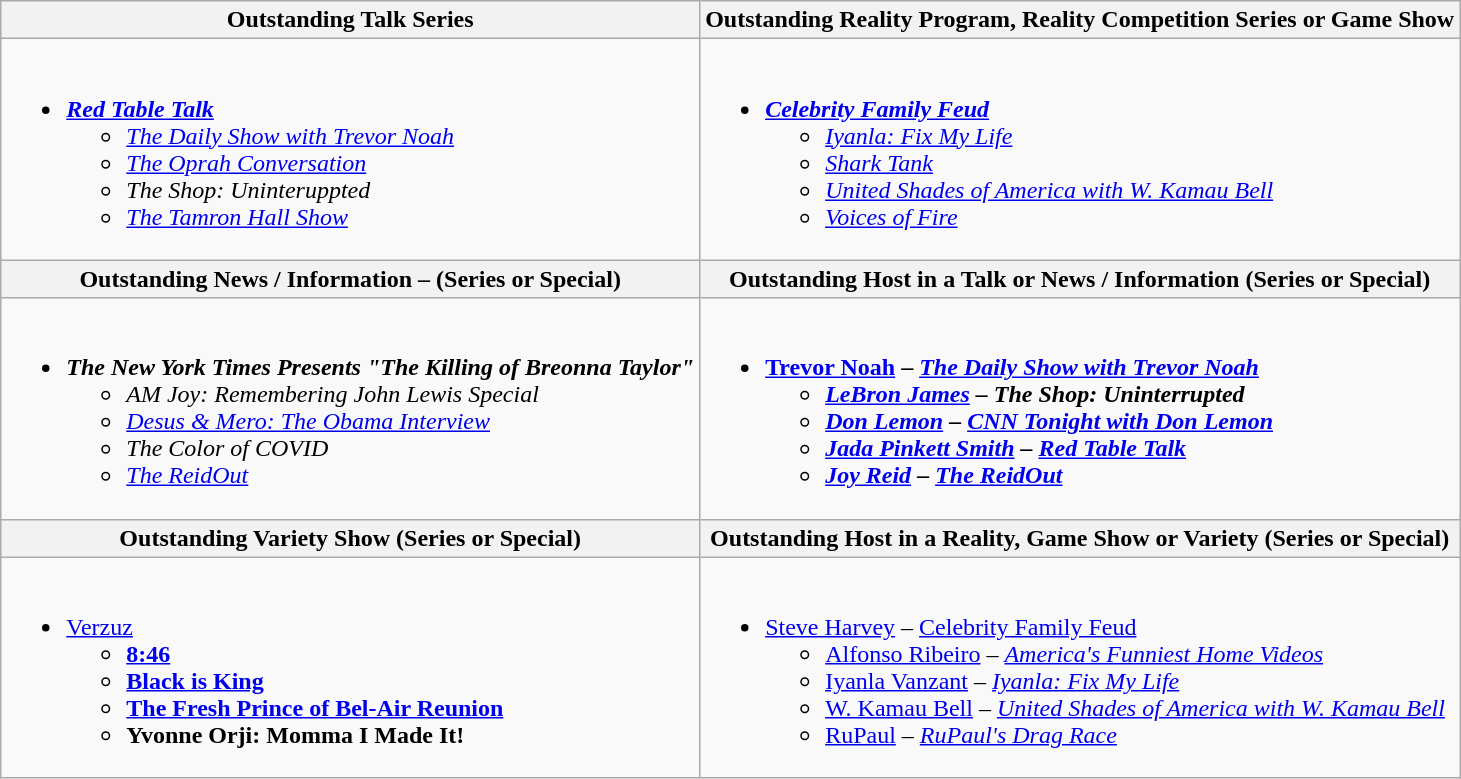<table class=wikitable style="width=72%">
<tr>
<th>Outstanding Talk Series</th>
<th>Outstanding Reality Program, Reality Competition Series or Game Show</th>
</tr>
<tr>
<td style="vertical-align:top"><br><ul><li><strong><em><a href='#'>Red Table Talk</a></em></strong><ul><li><em><a href='#'>The Daily Show with Trevor Noah</a></em></li><li><em><a href='#'>The Oprah Conversation</a></em></li><li><em>The Shop: Uninteruppted</em></li><li><em><a href='#'>The Tamron Hall Show</a></em></li></ul></li></ul></td>
<td style="vertical-align:top"><br><ul><li><strong><em><a href='#'>Celebrity Family Feud</a></em></strong><ul><li><em><a href='#'>Iyanla: Fix My Life</a></em></li><li><em><a href='#'>Shark Tank</a></em></li><li><em><a href='#'>United Shades of America with W. Kamau Bell</a></em></li><li><em><a href='#'>Voices of Fire</a></em></li></ul></li></ul></td>
</tr>
<tr>
<th>Outstanding News / Information – (Series or Special)</th>
<th>Outstanding Host in a Talk or News / Information (Series or Special)</th>
</tr>
<tr>
<td style="vertical-align:top"><br><ul><li><strong><em>The New York Times Presents "The Killing of Breonna Taylor"</em></strong><ul><li><em>AM Joy: Remembering John Lewis Special</em></li><li><em><a href='#'>Desus & Mero: The Obama Interview</a></em></li><li><em>The Color of COVID</em></li><li><em><a href='#'>The ReidOut</a></em></li></ul></li></ul></td>
<td style="vertical-align:top"><br><ul><li><strong><a href='#'>Trevor Noah</a> – <em><a href='#'>The Daily Show with Trevor Noah</a><strong><em><ul><li><a href='#'>LeBron James</a> – </em>The Shop: Uninterrupted<em></li><li><a href='#'>Don Lemon</a> – </em><a href='#'>CNN Tonight with Don Lemon</a><em></li><li><a href='#'>Jada Pinkett Smith</a> – </em><a href='#'>Red Table Talk</a><em></li><li><a href='#'>Joy Reid</a> – </em><a href='#'>The ReidOut</a><em></li></ul></li></ul></td>
</tr>
<tr>
<th>Outstanding Variety Show (Series or Special)</th>
<th>Outstanding Host in a Reality, Game Show or Variety (Series or Special)</th>
</tr>
<tr>
<td style="vertical-align:top"><br><ul><li></em></strong><a href='#'>Verzuz</a><strong><em><ul><li></em><a href='#'>8:46</a><em></li><li></em><a href='#'>Black is King</a><em></li><li></em><a href='#'>The Fresh Prince of Bel-Air Reunion</a><em></li><li></em>Yvonne Orji: Momma I Made It!<em></li></ul></li></ul></td>
<td style="vertical-align:top"><br><ul><li></strong><a href='#'>Steve Harvey</a> – </em><a href='#'>Celebrity Family Feud</a></em></strong><ul><li><a href='#'>Alfonso Ribeiro</a> – <em><a href='#'>America's Funniest Home Videos</a></em></li><li><a href='#'>Iyanla Vanzant</a> – <em><a href='#'>Iyanla: Fix My Life</a></em></li><li><a href='#'>W. Kamau Bell</a> – <em><a href='#'>United Shades of America with W. Kamau Bell</a></em></li><li><a href='#'>RuPaul</a> – <em><a href='#'>RuPaul's Drag Race</a></em></li></ul></li></ul></td>
</tr>
</table>
